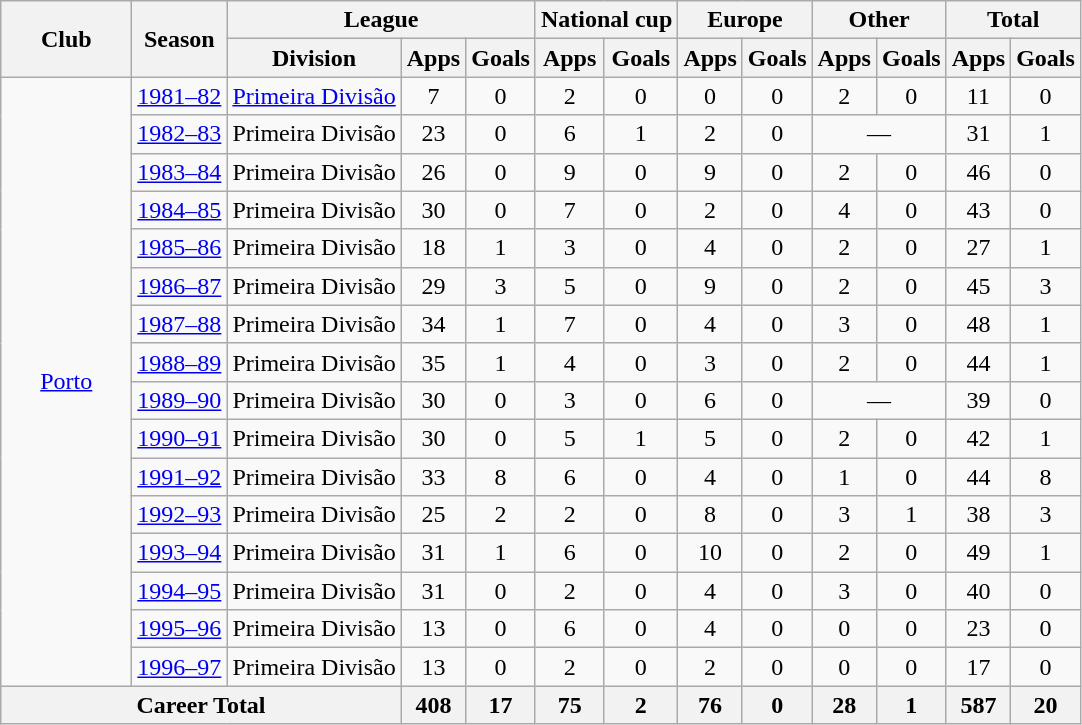<table class="wikitable" style="text-align:center">
<tr>
<th rowspan="2" width="80">Club</th>
<th rowspan="2">Season</th>
<th colspan="3">League</th>
<th colspan="2">National cup</th>
<th colspan="2">Europe</th>
<th colspan="2">Other</th>
<th colspan="2">Total</th>
</tr>
<tr>
<th>Division</th>
<th>Apps</th>
<th>Goals</th>
<th>Apps</th>
<th>Goals</th>
<th>Apps</th>
<th>Goals</th>
<th>Apps</th>
<th>Goals</th>
<th>Apps</th>
<th>Goals</th>
</tr>
<tr>
<td rowspan="16"><a href='#'>Porto</a></td>
<td><a href='#'>1981–82</a></td>
<td><a href='#'>Primeira Divisão</a></td>
<td>7</td>
<td>0</td>
<td>2</td>
<td>0</td>
<td>0</td>
<td>0</td>
<td>2</td>
<td>0</td>
<td>11</td>
<td>0</td>
</tr>
<tr>
<td><a href='#'>1982–83</a></td>
<td>Primeira Divisão</td>
<td>23</td>
<td>0</td>
<td>6</td>
<td>1</td>
<td>2</td>
<td>0</td>
<td colspan=2>—</td>
<td>31</td>
<td>1</td>
</tr>
<tr>
<td><a href='#'>1983–84</a></td>
<td>Primeira Divisão</td>
<td>26</td>
<td>0</td>
<td>9</td>
<td>0</td>
<td>9</td>
<td>0</td>
<td>2</td>
<td>0</td>
<td>46</td>
<td>0</td>
</tr>
<tr>
<td><a href='#'>1984–85</a></td>
<td>Primeira Divisão</td>
<td>30</td>
<td>0</td>
<td>7</td>
<td>0</td>
<td>2</td>
<td>0</td>
<td>4</td>
<td>0</td>
<td>43</td>
<td>0</td>
</tr>
<tr>
<td><a href='#'>1985–86</a></td>
<td>Primeira Divisão</td>
<td>18</td>
<td>1</td>
<td>3</td>
<td>0</td>
<td>4</td>
<td>0</td>
<td>2</td>
<td>0</td>
<td>27</td>
<td>1</td>
</tr>
<tr>
<td><a href='#'>1986–87</a></td>
<td>Primeira Divisão</td>
<td>29</td>
<td>3</td>
<td>5</td>
<td>0</td>
<td>9</td>
<td>0</td>
<td>2</td>
<td>0</td>
<td>45</td>
<td>3</td>
</tr>
<tr>
<td><a href='#'>1987–88</a></td>
<td>Primeira Divisão</td>
<td>34</td>
<td>1</td>
<td>7</td>
<td>0</td>
<td>4</td>
<td>0</td>
<td>3</td>
<td>0</td>
<td>48</td>
<td>1</td>
</tr>
<tr>
<td><a href='#'>1988–89</a></td>
<td>Primeira Divisão</td>
<td>35</td>
<td>1</td>
<td>4</td>
<td>0</td>
<td>3</td>
<td>0</td>
<td>2</td>
<td>0</td>
<td>44</td>
<td>1</td>
</tr>
<tr>
<td><a href='#'>1989–90</a></td>
<td>Primeira Divisão</td>
<td>30</td>
<td>0</td>
<td>3</td>
<td>0</td>
<td>6</td>
<td>0</td>
<td colspan=2>—</td>
<td>39</td>
<td>0</td>
</tr>
<tr>
<td><a href='#'>1990–91</a></td>
<td>Primeira Divisão</td>
<td>30</td>
<td>0</td>
<td>5</td>
<td>1</td>
<td>5</td>
<td>0</td>
<td>2</td>
<td>0</td>
<td>42</td>
<td>1</td>
</tr>
<tr>
<td><a href='#'>1991–92</a></td>
<td>Primeira Divisão</td>
<td>33</td>
<td>8</td>
<td>6</td>
<td>0</td>
<td>4</td>
<td>0</td>
<td>1</td>
<td>0</td>
<td>44</td>
<td>8</td>
</tr>
<tr>
<td><a href='#'>1992–93</a></td>
<td>Primeira Divisão</td>
<td>25</td>
<td>2</td>
<td>2</td>
<td>0</td>
<td>8</td>
<td>0</td>
<td>3</td>
<td>1</td>
<td>38</td>
<td>3</td>
</tr>
<tr>
<td><a href='#'>1993–94</a></td>
<td>Primeira Divisão</td>
<td>31</td>
<td>1</td>
<td>6</td>
<td>0</td>
<td>10</td>
<td>0</td>
<td>2</td>
<td>0</td>
<td>49</td>
<td>1</td>
</tr>
<tr>
<td><a href='#'>1994–95</a></td>
<td>Primeira Divisão</td>
<td>31</td>
<td>0</td>
<td>2</td>
<td>0</td>
<td>4</td>
<td>0</td>
<td>3</td>
<td>0</td>
<td>40</td>
<td>0</td>
</tr>
<tr>
<td><a href='#'>1995–96</a></td>
<td>Primeira Divisão</td>
<td>13</td>
<td>0</td>
<td>6</td>
<td>0</td>
<td>4</td>
<td>0</td>
<td>0</td>
<td>0</td>
<td>23</td>
<td>0</td>
</tr>
<tr>
<td><a href='#'>1996–97</a></td>
<td>Primeira Divisão</td>
<td>13</td>
<td>0</td>
<td>2</td>
<td>0</td>
<td>2</td>
<td>0</td>
<td>0</td>
<td>0</td>
<td>17</td>
<td>0</td>
</tr>
<tr>
<th colspan="3">Career Total</th>
<th>408</th>
<th>17</th>
<th>75</th>
<th>2</th>
<th>76</th>
<th>0</th>
<th>28</th>
<th>1</th>
<th>587</th>
<th>20</th>
</tr>
</table>
